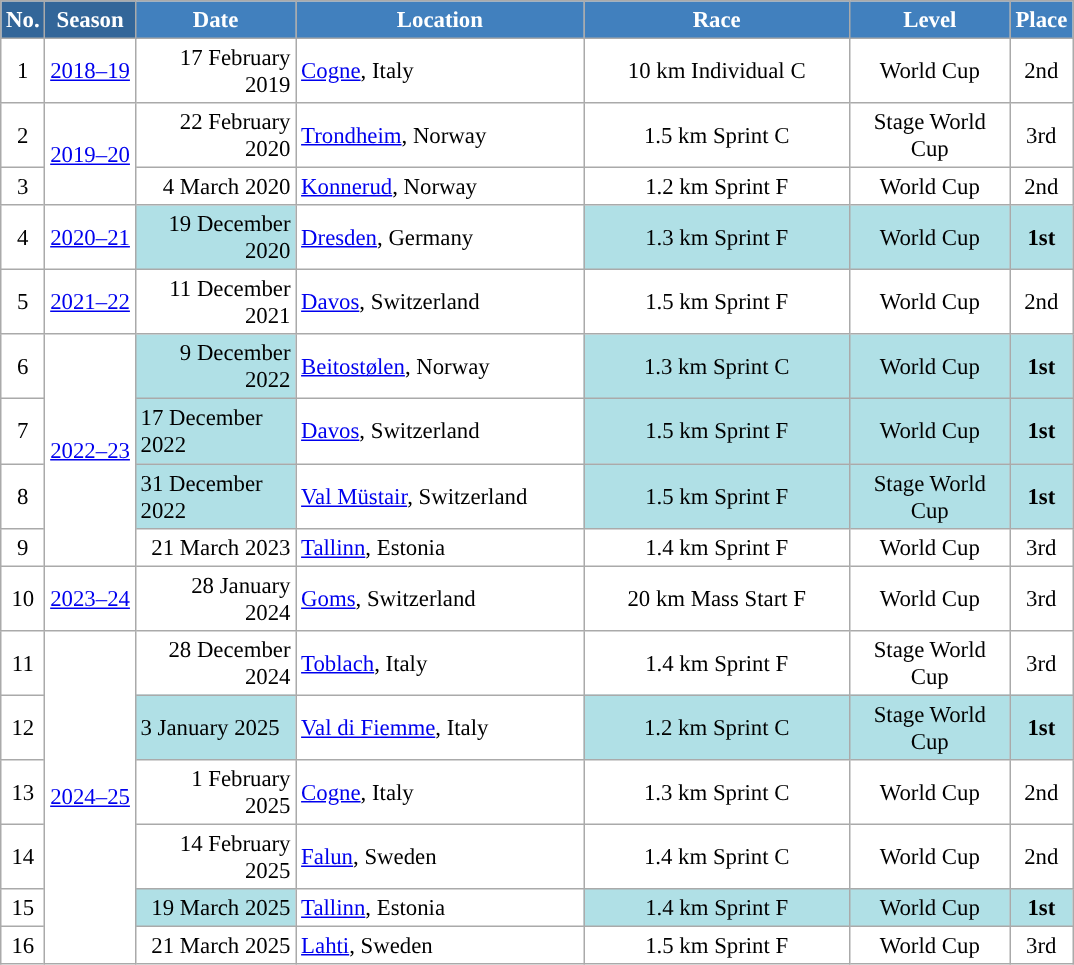<table class="wikitable sortable" style="font-size:95%; text-align:center; border:grey solid 1px; border-collapse:collapse; background:#ffffff;">
<tr style="background:#efefef;">
<th style="background-color:#369; color:white;">No.</th>
<th style="background-color:#369; color:white;">Season</th>
<th style="background-color:#4180be; color:white; width:100px;">Date</th>
<th style="background-color:#4180be; color:white; width:185px;">Location</th>
<th style="background-color:#4180be; color:white; width:170px;">Race</th>
<th style="background-color:#4180be; color:white; width:100px;">Level</th>
<th style="background-color:#4180be; color:white;">Place</th>
</tr>
<tr>
<td align=center>1</td>
<td align=center><a href='#'>2018–19</a></td>
<td align=right>17 February 2019</td>
<td align=left> <a href='#'>Cogne</a>, Italy</td>
<td>10 km Individual C</td>
<td>World Cup</td>
<td>2nd</td>
</tr>
<tr>
<td align=center>2</td>
<td align=center rowspan=2><a href='#'>2019–20</a></td>
<td align=right>22 February 2020</td>
<td align=left> <a href='#'>Trondheim</a>, Norway</td>
<td>1.5 km Sprint C</td>
<td>Stage World Cup</td>
<td>3rd</td>
</tr>
<tr>
<td align=center>3</td>
<td align=right>4 March 2020</td>
<td align=left> <a href='#'>Konnerud</a>, Norway</td>
<td>1.2 km Sprint F</td>
<td>World Cup</td>
<td>2nd</td>
</tr>
<tr>
<td align=center>4</td>
<td rowspan=1 align=center><a href='#'>2020–21</a></td>
<td bgcolor="#BOEOE6" align=right>19 December 2020</td>
<td align=left> <a href='#'>Dresden</a>, Germany</td>
<td bgcolor="#BOEOE6">1.3 km Sprint F</td>
<td bgcolor="#BOEOE6">World Cup</td>
<td bgcolor="#BOEOE6"><strong>1st</strong></td>
</tr>
<tr>
<td align=center>5</td>
<td rowspan=1 align=center><a href='#'>2021–22</a></td>
<td align=right>11 December 2021</td>
<td align=left> <a href='#'>Davos</a>, Switzerland</td>
<td>1.5 km Sprint F</td>
<td>World Cup</td>
<td>2nd</td>
</tr>
<tr>
<td align=center>6</td>
<td rowspan=4 align=center><a href='#'>2022–23</a></td>
<td bgcolor="#BOEOE6" align=right>9 December 2022</td>
<td align=left> <a href='#'>Beitostølen</a>, Norway</td>
<td bgcolor="#BOEOE6">1.3 km Sprint C</td>
<td bgcolor="#BOEOE6">World Cup</td>
<td bgcolor="#BOEOE6"><strong>1st</strong></td>
</tr>
<tr>
<td align=center>7</td>
<td align=left bgcolor="#BOEOE6" align=right>17 December 2022</td>
<td align=left> <a href='#'>Davos</a>, Switzerland</td>
<td bgcolor="#BOEOE6" align=center>1.5 km Sprint F</td>
<td bgcolor="#BOEOE6">World Cup</td>
<td bgcolor="#BOEOE6"><strong>1st</strong></td>
</tr>
<tr>
<td align=center>8</td>
<td align=left bgcolor="#BOEOE6" align=right>31 December 2022</td>
<td align=left> <a href='#'>Val Müstair</a>, Switzerland</td>
<td bgcolor="#BOEOE6" align=center>1.5 km Sprint F</td>
<td bgcolor="#BOEOE6">Stage World Cup</td>
<td bgcolor="#BOEOE6"><strong>1st</strong></td>
</tr>
<tr>
<td align=center>9</td>
<td align=right>21 March 2023</td>
<td align=left> <a href='#'>Tallinn</a>, Estonia</td>
<td>1.4 km Sprint F</td>
<td>World Cup</td>
<td>3rd</td>
</tr>
<tr>
<td align=center>10</td>
<td rowspan=1 align=center><a href='#'>2023–24</a></td>
<td align=right>28 January 2024</td>
<td align=left> <a href='#'>Goms</a>, Switzerland</td>
<td>20 km Mass Start F</td>
<td>World Cup</td>
<td>3rd</td>
</tr>
<tr>
<td align=center>11</td>
<td rowspan=6 align=center><a href='#'>2024–25</a></td>
<td align=right>28 December 2024</td>
<td align=left> <a href='#'>Toblach</a>, Italy</td>
<td>1.4 km Sprint F</td>
<td>Stage World Cup</td>
<td>3rd</td>
</tr>
<tr>
<td align=center>12</td>
<td align=left bgcolor="#BOEOE6" align=right>3 January 2025</td>
<td align=left> <a href='#'>Val di Fiemme</a>, Italy</td>
<td bgcolor="#BOEOE6" align=center>1.2 km Sprint C</td>
<td bgcolor="#BOEOE6">Stage World Cup</td>
<td bgcolor="#BOEOE6"><strong>1st</strong></td>
</tr>
<tr>
<td align=center>13</td>
<td align=right>1 February 2025</td>
<td align=left> <a href='#'>Cogne</a>, Italy</td>
<td>1.3 km Sprint C</td>
<td>World Cup</td>
<td>2nd</td>
</tr>
<tr>
<td align=center>14</td>
<td align=right>14 February 2025</td>
<td align=left> <a href='#'>Falun</a>, Sweden</td>
<td>1.4 km Sprint C</td>
<td>World Cup</td>
<td>2nd</td>
</tr>
<tr>
<td align=center>15</td>
<td bgcolor="#BOEOE6" align=right>19 March 2025</td>
<td align=left> <a href='#'>Tallinn</a>, Estonia</td>
<td bgcolor="#BOEOE6">1.4 km Sprint F</td>
<td bgcolor="#BOEOE6">World Cup</td>
<td bgcolor="#BOEOE6"><strong>1st</strong></td>
</tr>
<tr>
<td align=center>16</td>
<td align=right>21 March 2025</td>
<td align=left> <a href='#'>Lahti</a>, Sweden</td>
<td>1.5 km Sprint F</td>
<td>World Cup</td>
<td>3rd</td>
</tr>
</table>
